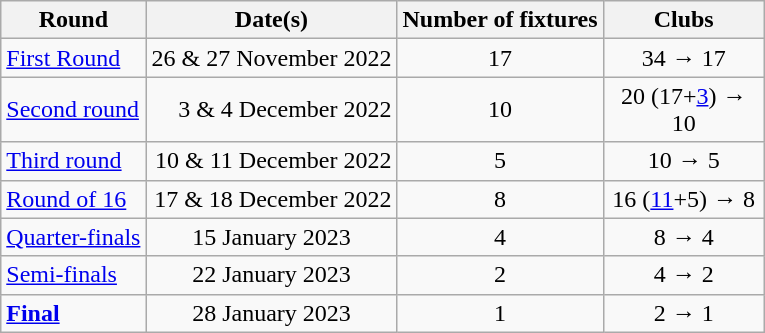<table class="wikitable" style="text-align:center">
<tr>
<th>Round</th>
<th>Date(s)</th>
<th>Number of fixtures</th>
<th width=100>Clubs</th>
</tr>
<tr>
<td align=left><a href='#'>First Round</a></td>
<td align=right>26 & 27 November 2022</td>
<td>17</td>
<td>34 → 17</td>
</tr>
<tr>
<td align=left><a href='#'>Second round</a></td>
<td align=right>3 & 4 December 2022</td>
<td>10</td>
<td>20 (17+<a href='#'>3</a>) → 10</td>
</tr>
<tr>
<td align=left><a href='#'>Third round</a></td>
<td align=right>10 & 11 December 2022</td>
<td>5</td>
<td>10 → 5</td>
</tr>
<tr>
<td align=left><a href='#'>Round of 16</a></td>
<td align=right>17 & 18 December 2022</td>
<td>8</td>
<td>16 (<a href='#'>11</a>+5) → 8</td>
</tr>
<tr>
<td align=left><a href='#'>Quarter-finals</a></td>
<td align=center>15 January 2023</td>
<td>4</td>
<td>8 → 4</td>
</tr>
<tr>
<td align=left><a href='#'>Semi-finals</a></td>
<td align=center>22 January 2023</td>
<td>2</td>
<td>4 → 2</td>
</tr>
<tr>
<td align=left><strong><a href='#'>Final</a></strong></td>
<td align=center>28 January 2023</td>
<td>1</td>
<td>2 → 1</td>
</tr>
</table>
